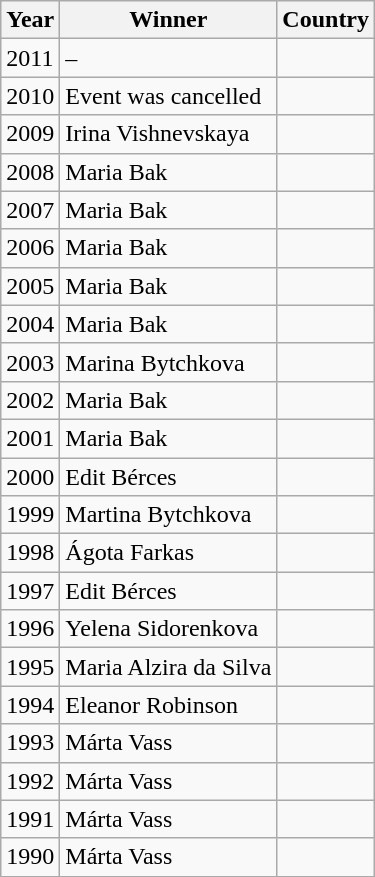<table class="wikitable">
<tr>
<th>Year</th>
<th>Winner</th>
<th>Country</th>
</tr>
<tr>
<td>2011</td>
<td>–</td>
<td></td>
</tr>
<tr>
<td>2010</td>
<td>Event was cancelled</td>
</tr>
<tr>
<td>2009</td>
<td>Irina Vishnevskaya</td>
<td></td>
</tr>
<tr>
<td>2008</td>
<td>Maria Bak</td>
<td></td>
</tr>
<tr>
<td>2007</td>
<td>Maria Bak</td>
<td></td>
</tr>
<tr>
<td>2006</td>
<td>Maria Bak</td>
<td></td>
</tr>
<tr>
<td>2005</td>
<td>Maria Bak</td>
<td></td>
</tr>
<tr>
<td>2004</td>
<td>Maria Bak</td>
<td></td>
</tr>
<tr>
<td>2003</td>
<td>Marina Bytchkova</td>
<td></td>
</tr>
<tr>
<td>2002</td>
<td>Maria Bak</td>
<td></td>
</tr>
<tr>
<td>2001</td>
<td>Maria Bak</td>
<td></td>
</tr>
<tr>
<td>2000</td>
<td>Edit Bérces</td>
<td></td>
</tr>
<tr>
<td>1999</td>
<td>Martina Bytchkova</td>
<td></td>
</tr>
<tr>
<td>1998</td>
<td>Ágota Farkas</td>
<td></td>
</tr>
<tr>
<td>1997</td>
<td>Edit Bérces</td>
<td></td>
</tr>
<tr>
<td>1996</td>
<td>Yelena Sidorenkova</td>
<td></td>
</tr>
<tr>
<td>1995</td>
<td>Maria Alzira da Silva</td>
<td></td>
</tr>
<tr>
<td>1994</td>
<td>Eleanor Robinson</td>
<td></td>
</tr>
<tr>
<td>1993</td>
<td>Márta Vass</td>
<td></td>
</tr>
<tr>
<td>1992</td>
<td>Márta Vass</td>
<td></td>
</tr>
<tr>
<td>1991</td>
<td>Márta Vass</td>
<td></td>
</tr>
<tr>
<td>1990</td>
<td>Márta Vass</td>
<td></td>
</tr>
<tr>
</tr>
</table>
